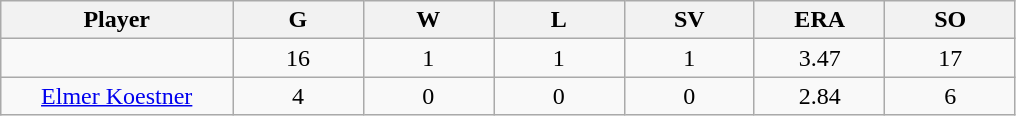<table class="wikitable sortable">
<tr>
<th bgcolor="#DDDDFF" width="16%">Player</th>
<th bgcolor="#DDDDFF" width="9%">G</th>
<th bgcolor="#DDDDFF" width="9%">W</th>
<th bgcolor="#DDDDFF" width="9%">L</th>
<th bgcolor="#DDDDFF" width="9%">SV</th>
<th bgcolor="#DDDDFF" width="9%">ERA</th>
<th bgcolor="#DDDDFF" width="9%">SO</th>
</tr>
<tr align="center">
<td></td>
<td>16</td>
<td>1</td>
<td>1</td>
<td>1</td>
<td>3.47</td>
<td>17</td>
</tr>
<tr align="center">
<td><a href='#'>Elmer Koestner</a></td>
<td>4</td>
<td>0</td>
<td>0</td>
<td>0</td>
<td>2.84</td>
<td>6</td>
</tr>
</table>
